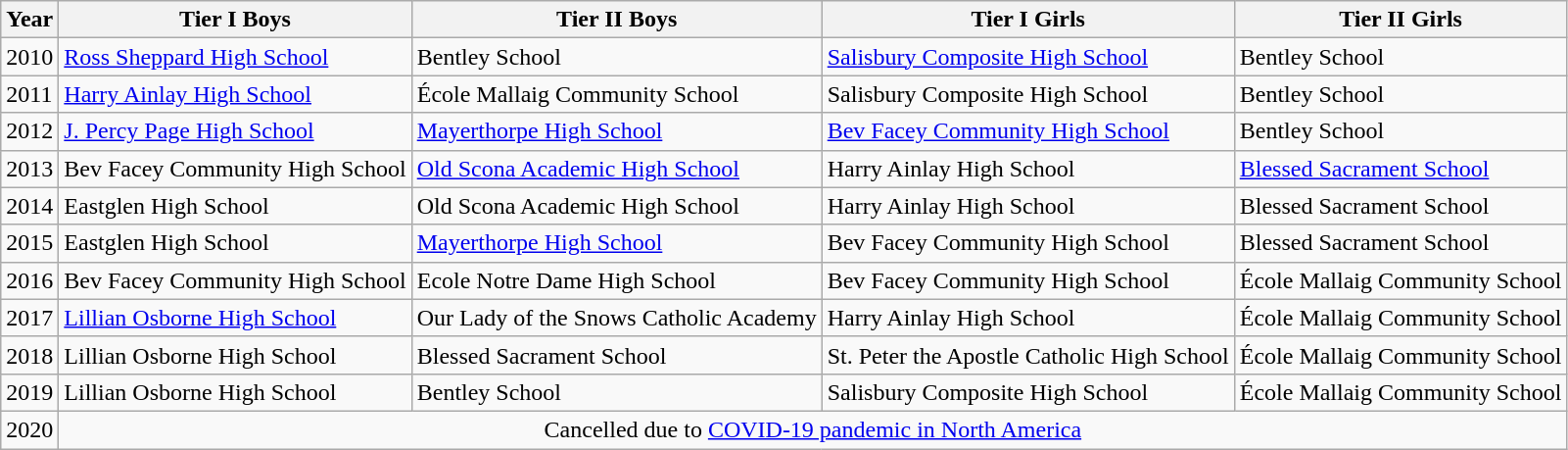<table class="wikitable sortable">
<tr>
<th>Year</th>
<th>Tier I Boys</th>
<th>Tier II Boys</th>
<th>Tier I Girls</th>
<th>Tier II Girls</th>
</tr>
<tr>
<td>2010</td>
<td><a href='#'>Ross Sheppard High School</a></td>
<td>Bentley School</td>
<td><a href='#'>Salisbury Composite High School</a></td>
<td>Bentley School</td>
</tr>
<tr>
<td>2011</td>
<td><a href='#'>Harry Ainlay High School</a></td>
<td>École Mallaig Community School</td>
<td>Salisbury Composite High School</td>
<td>Bentley School</td>
</tr>
<tr>
<td>2012</td>
<td><a href='#'>J. Percy Page High School</a></td>
<td><a href='#'>Mayerthorpe High School</a></td>
<td><a href='#'>Bev Facey Community High School</a></td>
<td>Bentley School</td>
</tr>
<tr>
<td>2013</td>
<td>Bev Facey Community High School</td>
<td><a href='#'>Old Scona Academic High School</a></td>
<td>Harry Ainlay High School</td>
<td><a href='#'>Blessed Sacrament School</a></td>
</tr>
<tr>
<td>2014</td>
<td>Eastglen High School</td>
<td>Old Scona Academic High School</td>
<td>Harry Ainlay High School</td>
<td>Blessed Sacrament School</td>
</tr>
<tr>
<td>2015</td>
<td>Eastglen High School</td>
<td><a href='#'>Mayerthorpe High School</a></td>
<td>Bev Facey Community High School</td>
<td>Blessed Sacrament School</td>
</tr>
<tr>
<td>2016</td>
<td>Bev Facey Community High School</td>
<td>Ecole Notre Dame High School</td>
<td>Bev Facey Community High School</td>
<td>École Mallaig Community School</td>
</tr>
<tr>
<td>2017</td>
<td><a href='#'>Lillian Osborne High School</a></td>
<td>Our Lady of the Snows Catholic Academy</td>
<td>Harry Ainlay High School</td>
<td>École Mallaig Community School</td>
</tr>
<tr>
<td>2018</td>
<td>Lillian Osborne High School</td>
<td>Blessed Sacrament School</td>
<td>St. Peter the Apostle Catholic High School</td>
<td>École Mallaig Community School</td>
</tr>
<tr>
<td>2019</td>
<td>Lillian Osborne High School</td>
<td>Bentley School</td>
<td>Salisbury Composite High School</td>
<td>École Mallaig Community School</td>
</tr>
<tr>
<td>2020</td>
<td colspan="4" style="text-align:center">Cancelled due to <a href='#'>COVID-19 pandemic in North America</a></td>
</tr>
</table>
